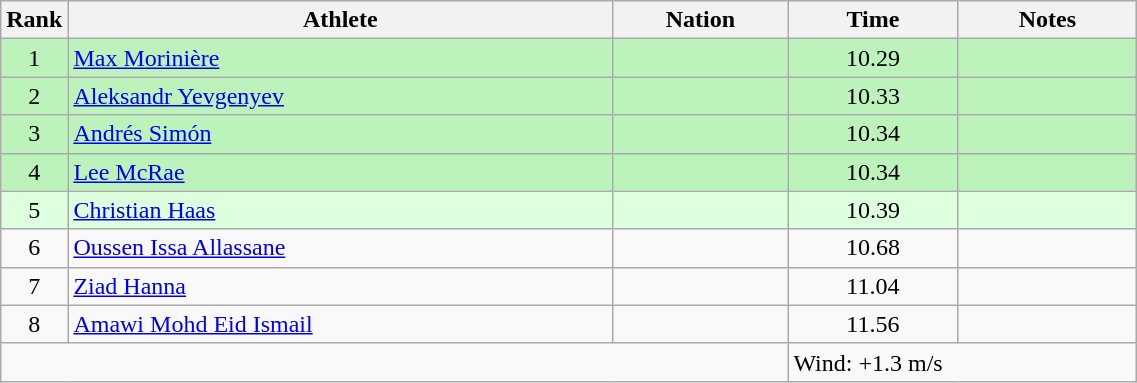<table class="wikitable sortable" style="text-align:center;width: 60%;">
<tr>
<th scope="col" style="width: 10px;">Rank</th>
<th scope="col">Athlete</th>
<th scope="col">Nation</th>
<th scope="col">Time</th>
<th scope="col">Notes</th>
</tr>
<tr bgcolor=bbf3bb>
<td>1</td>
<td align=left><a href='#'>Max Morinière</a></td>
<td align=left></td>
<td>10.29</td>
<td></td>
</tr>
<tr bgcolor=bbf3bb>
<td>2</td>
<td align=left><a href='#'>Aleksandr Yevgenyev</a></td>
<td align=left></td>
<td>10.33</td>
<td></td>
</tr>
<tr bgcolor=bbf3bb>
<td>3</td>
<td align=left><a href='#'>Andrés Simón</a></td>
<td align=left></td>
<td>10.34</td>
<td></td>
</tr>
<tr bgcolor=bbf3bb>
<td>4</td>
<td align=left><a href='#'>Lee McRae</a></td>
<td align=left></td>
<td>10.34</td>
<td></td>
</tr>
<tr bgcolor=ddffdd>
<td>5</td>
<td align=left><a href='#'>Christian Haas</a></td>
<td align=left></td>
<td>10.39</td>
<td></td>
</tr>
<tr>
<td>6</td>
<td align=left><a href='#'>Oussen Issa Allassane</a></td>
<td align=left></td>
<td>10.68</td>
<td></td>
</tr>
<tr>
<td>7</td>
<td align=left><a href='#'>Ziad Hanna</a></td>
<td align=left></td>
<td>11.04</td>
<td></td>
</tr>
<tr>
<td>8</td>
<td align=left><a href='#'>Amawi Mohd Eid Ismail</a></td>
<td align=left></td>
<td>11.56</td>
<td></td>
</tr>
<tr class="sortbottom">
<td colspan="3"></td>
<td colspan="2" style="text-align:left;">Wind: +1.3 m/s</td>
</tr>
</table>
